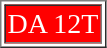<table border="1">
<tr ---- size="40">
<td style="background:red; font-size: 14pt; color: white">DA 12T</td>
</tr>
</table>
